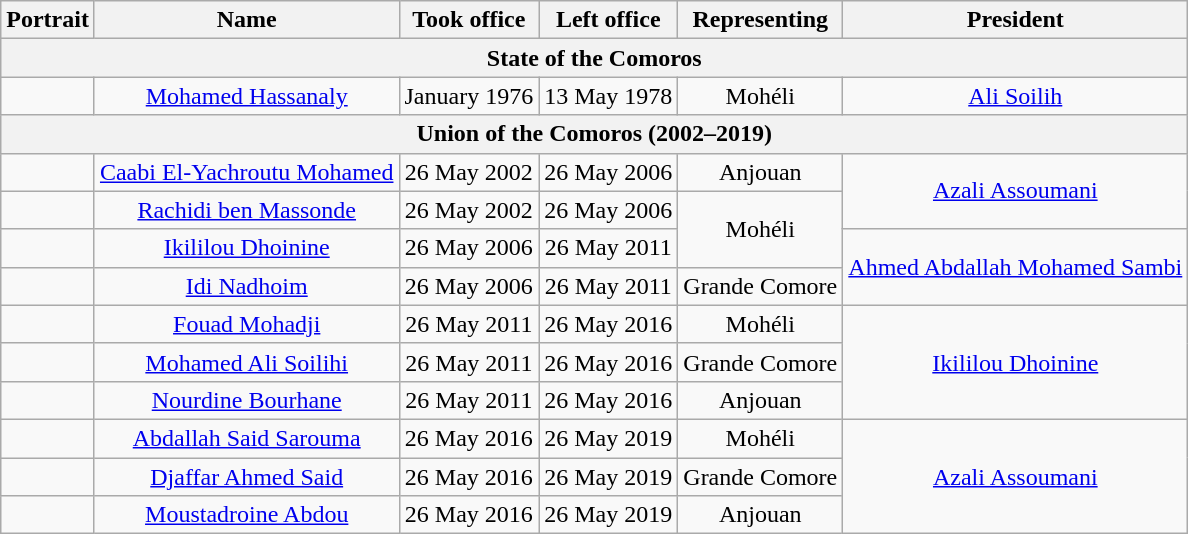<table class="wikitable" style="text-align:center;">
<tr>
<th>Portrait</th>
<th>Name</th>
<th>Took office</th>
<th>Left office</th>
<th>Representing</th>
<th>President</th>
</tr>
<tr>
<th colspan=6>State of the Comoros</th>
</tr>
<tr>
<td></td>
<td><a href='#'>Mohamed Hassanaly</a></td>
<td>January 1976</td>
<td>13 May 1978</td>
<td>Mohéli</td>
<td><a href='#'>Ali Soilih</a></td>
</tr>
<tr>
<th colspan=6>Union of the Comoros (2002–2019)</th>
</tr>
<tr>
<td></td>
<td><a href='#'>Caabi El-Yachroutu Mohamed</a></td>
<td>26 May 2002</td>
<td>26 May 2006</td>
<td>Anjouan</td>
<td rowspan=2><a href='#'>Azali Assoumani</a></td>
</tr>
<tr>
<td></td>
<td><a href='#'>Rachidi ben Massonde</a></td>
<td>26 May 2002</td>
<td>26 May 2006</td>
<td rowspan=2>Mohéli</td>
</tr>
<tr>
<td></td>
<td><a href='#'>Ikililou Dhoinine</a></td>
<td>26 May 2006</td>
<td>26 May 2011</td>
<td rowspan=2><a href='#'>Ahmed Abdallah Mohamed Sambi</a></td>
</tr>
<tr>
<td></td>
<td><a href='#'>Idi Nadhoim</a></td>
<td>26 May 2006</td>
<td>26 May 2011</td>
<td>Grande Comore</td>
</tr>
<tr>
<td></td>
<td><a href='#'>Fouad Mohadji</a></td>
<td>26 May 2011</td>
<td>26 May 2016</td>
<td>Mohéli</td>
<td rowspan=3><a href='#'>Ikililou Dhoinine</a></td>
</tr>
<tr>
<td></td>
<td><a href='#'>Mohamed Ali Soilihi</a></td>
<td>26 May 2011</td>
<td>26 May 2016</td>
<td>Grande Comore</td>
</tr>
<tr>
<td></td>
<td><a href='#'>Nourdine Bourhane</a></td>
<td>26 May 2011</td>
<td>26 May 2016</td>
<td>Anjouan</td>
</tr>
<tr>
<td></td>
<td><a href='#'>Abdallah Said Sarouma</a></td>
<td>26 May 2016</td>
<td>26 May 2019</td>
<td>Mohéli</td>
<td rowspan=3><a href='#'>Azali Assoumani</a></td>
</tr>
<tr>
<td></td>
<td><a href='#'>Djaffar Ahmed Said</a></td>
<td>26 May 2016</td>
<td>26 May 2019</td>
<td>Grande Comore</td>
</tr>
<tr>
<td></td>
<td><a href='#'>Moustadroine Abdou</a></td>
<td>26 May 2016</td>
<td>26 May 2019</td>
<td>Anjouan</td>
</tr>
</table>
